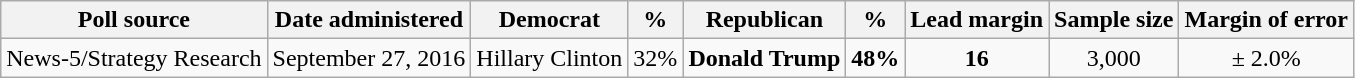<table class="wikitable" style="text-align:center;">
<tr valign=bottom>
<th>Poll source</th>
<th>Date administered</th>
<th>Democrat</th>
<th>%</th>
<th>Republican</th>
<th>%</th>
<th>Lead margin</th>
<th>Sample size</th>
<th>Margin of error</th>
</tr>
<tr>
<td>News-5/Strategy Research</td>
<td>September 27, 2016</td>
<td>Hillary Clinton</td>
<td>32%</td>
<td><strong>Donald Trump</strong></td>
<td><strong>48%</strong></td>
<td><strong>16</strong></td>
<td>3,000</td>
<td>± 2.0%</td>
</tr>
</table>
